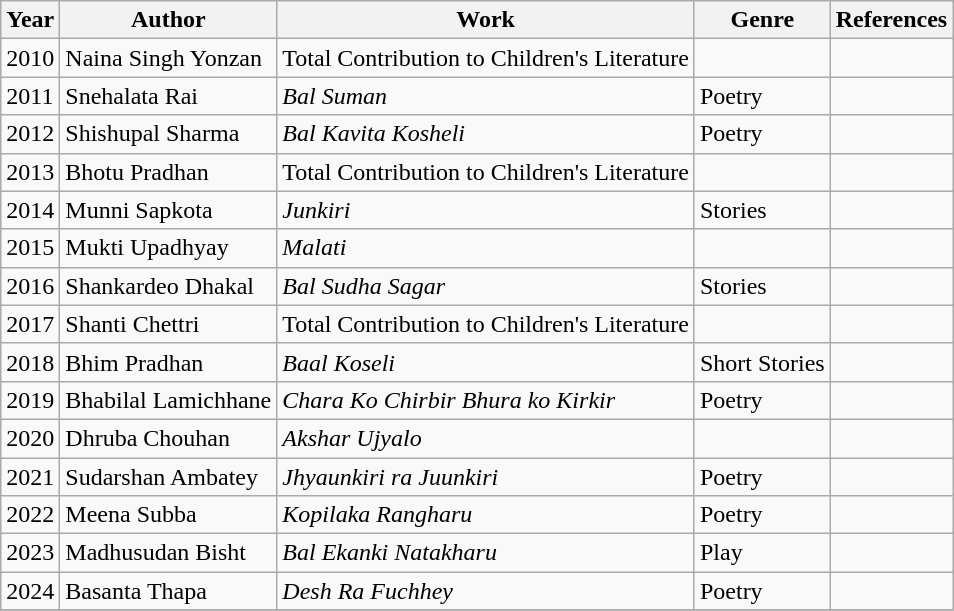<table class="wikitable sortable">
<tr>
<th>Year</th>
<th>Author</th>
<th>Work</th>
<th>Genre</th>
<th class="unsortable">References</th>
</tr>
<tr>
<td>2010</td>
<td>Naina Singh Yonzan</td>
<td>Total Contribution to Children's Literature</td>
<td></td>
<td></td>
</tr>
<tr>
<td>2011</td>
<td>Snehalata Rai</td>
<td><em>Bal Suman</em></td>
<td>Poetry</td>
<td></td>
</tr>
<tr>
<td>2012</td>
<td>Shishupal Sharma</td>
<td><em>Bal Kavita Kosheli</em></td>
<td>Poetry</td>
<td></td>
</tr>
<tr>
<td>2013</td>
<td>Bhotu Pradhan</td>
<td>Total Contribution to Children's Literature</td>
<td></td>
<td></td>
</tr>
<tr>
<td>2014</td>
<td>Munni Sapkota</td>
<td><em>Junkiri</em></td>
<td>Stories</td>
<td></td>
</tr>
<tr>
<td>2015</td>
<td>Mukti Upadhyay</td>
<td><em>Malati</em></td>
<td></td>
<td></td>
</tr>
<tr>
<td>2016</td>
<td>Shankardeo Dhakal</td>
<td><em>Bal Sudha Sagar</em></td>
<td>Stories</td>
<td></td>
</tr>
<tr>
<td>2017</td>
<td>Shanti Chettri</td>
<td>Total Contribution to Children's Literature</td>
<td></td>
<td></td>
</tr>
<tr>
<td>2018</td>
<td>Bhim Pradhan</td>
<td><em>Baal Koseli</em></td>
<td>Short Stories</td>
<td></td>
</tr>
<tr>
<td>2019</td>
<td>Bhabilal Lamichhane</td>
<td><em>Chara Ko Chirbir Bhura ko Kirkir</em></td>
<td>Poetry</td>
<td></td>
</tr>
<tr>
<td>2020</td>
<td>Dhruba Chouhan</td>
<td><em>Akshar Ujyalo</em></td>
<td></td>
<td></td>
</tr>
<tr>
<td>2021</td>
<td>Sudarshan Ambatey</td>
<td><em>Jhyaunkiri ra Juunkiri</em></td>
<td>Poetry</td>
<td></td>
</tr>
<tr>
<td>2022</td>
<td>Meena Subba</td>
<td><em>Kopilaka Rangharu</em></td>
<td>Poetry</td>
<td></td>
</tr>
<tr>
<td>2023</td>
<td>Madhusudan Bisht</td>
<td><em>Bal Ekanki Natakharu</em></td>
<td>Play</td>
<td></td>
</tr>
<tr>
<td>2024</td>
<td>Basanta Thapa</td>
<td><em>Desh Ra Fuchhey</em></td>
<td>Poetry</td>
<td></td>
</tr>
<tr>
</tr>
</table>
